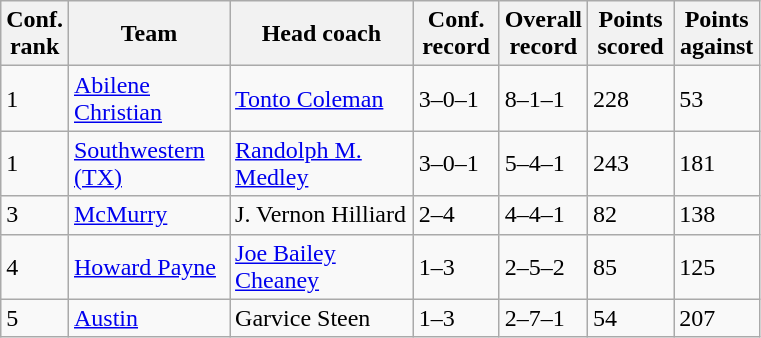<table class="sortable wikitable">
<tr>
<th width="25">Conf. rank</th>
<th width="100">Team</th>
<th width="115">Head coach</th>
<th width="50">Conf. record</th>
<th width="50">Overall record</th>
<th width="50">Points scored</th>
<th width="50">Points against</th>
</tr>
<tr align="left" bgcolor="">
<td>1</td>
<td><a href='#'>Abilene Christian</a></td>
<td><a href='#'>Tonto Coleman</a></td>
<td>3–0–1</td>
<td>8–1–1</td>
<td>228</td>
<td>53</td>
</tr>
<tr align="left" bgcolor="">
<td>1</td>
<td><a href='#'>Southwestern (TX)</a></td>
<td><a href='#'>Randolph M. Medley</a></td>
<td>3–0–1</td>
<td>5–4–1</td>
<td>243</td>
<td>181</td>
</tr>
<tr align="left" bgcolor="">
<td>3</td>
<td><a href='#'>McMurry</a></td>
<td>J. Vernon Hilliard</td>
<td>2–4</td>
<td>4–4–1</td>
<td>82</td>
<td>138</td>
</tr>
<tr align="left" bgcolor="">
<td>4</td>
<td><a href='#'>Howard Payne</a></td>
<td><a href='#'>Joe Bailey Cheaney</a></td>
<td>1–3</td>
<td>2–5–2</td>
<td>85</td>
<td>125</td>
</tr>
<tr align="left" bgcolor="">
<td>5</td>
<td><a href='#'>Austin</a></td>
<td>Garvice Steen</td>
<td>1–3</td>
<td>2–7–1</td>
<td>54</td>
<td>207</td>
</tr>
</table>
